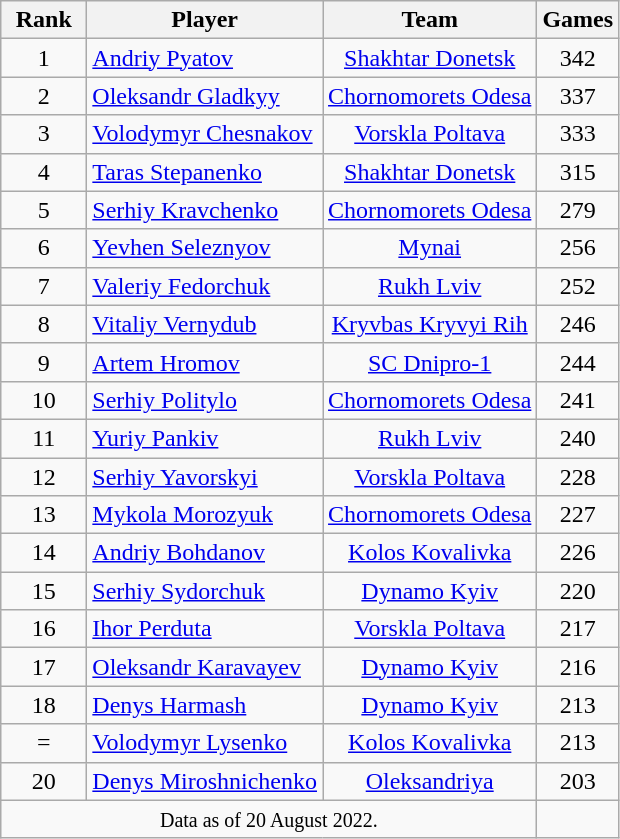<table class="wikitable sortable" style="font-size:100%; text-align:center;">
<tr>
<th width=50px><strong>Rank</strong></th>
<th align="center"><strong>Player</strong></th>
<th align="center"><strong>Team</strong></th>
<th align="center"><strong>Games</strong></th>
</tr>
<tr>
<td>1</td>
<td align="left"> <a href='#'>Andriy Pyatov</a></td>
<td align="center"><a href='#'>Shakhtar Donetsk</a></td>
<td align="center">342</td>
</tr>
<tr>
<td>2</td>
<td align="left"> <a href='#'>Oleksandr Gladkyy</a></td>
<td align="center"><a href='#'>Chornomorets Odesa</a></td>
<td align="center">337</td>
</tr>
<tr>
<td>3</td>
<td align="left"> <a href='#'>Volodymyr Chesnakov</a></td>
<td align="center"><a href='#'>Vorskla Poltava</a></td>
<td align="center">333</td>
</tr>
<tr>
<td>4</td>
<td align="left"> <a href='#'>Taras Stepanenko</a></td>
<td align="center"><a href='#'>Shakhtar Donetsk</a></td>
<td align="center">315</td>
</tr>
<tr>
<td>5</td>
<td style="text-align:left;"> <a href='#'>Serhiy Kravchenko</a></td>
<td align="center"><a href='#'>Chornomorets Odesa</a></td>
<td align="center">279</td>
</tr>
<tr>
<td>6</td>
<td style="text-align:left;"> <a href='#'>Yevhen Seleznyov</a></td>
<td align="center"><a href='#'>Mynai</a></td>
<td align="center">256</td>
</tr>
<tr>
<td>7</td>
<td align="left"> <a href='#'>Valeriy Fedorchuk</a></td>
<td align="center"><a href='#'>Rukh Lviv</a></td>
<td align="center">252</td>
</tr>
<tr>
<td>8</td>
<td align="left"> <a href='#'>Vitaliy Vernydub</a></td>
<td align="center"><a href='#'>Kryvbas Kryvyi Rih</a></td>
<td align="center">246</td>
</tr>
<tr>
<td>9</td>
<td align="left"> <a href='#'>Artem Hromov</a></td>
<td align="center"><a href='#'>SC Dnipro-1</a></td>
<td align="center">244</td>
</tr>
<tr>
<td>10</td>
<td align="left"> <a href='#'>Serhiy Politylo</a></td>
<td align="center"><a href='#'>Chornomorets Odesa</a></td>
<td align="center">241</td>
</tr>
<tr>
<td>11</td>
<td align="left"> <a href='#'>Yuriy Pankiv</a></td>
<td align="center"><a href='#'>Rukh Lviv</a></td>
<td align="center">240</td>
</tr>
<tr>
<td>12</td>
<td align="left"> <a href='#'>Serhiy Yavorskyi</a></td>
<td align="center"><a href='#'>Vorskla Poltava</a></td>
<td align="center">228</td>
</tr>
<tr>
<td>13</td>
<td align="left"> <a href='#'>Mykola Morozyuk</a></td>
<td align="center"><a href='#'>Chornomorets Odesa</a></td>
<td align="center">227</td>
</tr>
<tr>
<td>14</td>
<td align="left"> <a href='#'>Andriy Bohdanov</a></td>
<td align="center"><a href='#'>Kolos Kovalivka</a></td>
<td align="center">226</td>
</tr>
<tr>
<td>15</td>
<td align="left"> <a href='#'>Serhiy Sydorchuk</a></td>
<td align="center"><a href='#'>Dynamo Kyiv</a></td>
<td align="center">220</td>
</tr>
<tr>
<td>16</td>
<td align="left"> <a href='#'>Ihor Perduta</a></td>
<td align="center"><a href='#'>Vorskla Poltava</a></td>
<td align="center">217</td>
</tr>
<tr>
<td>17</td>
<td align="left"> <a href='#'>Oleksandr Karavayev</a></td>
<td align="center"><a href='#'>Dynamo Kyiv</a></td>
<td align="center">216</td>
</tr>
<tr>
<td>18</td>
<td align="left"> <a href='#'>Denys Harmash</a></td>
<td align="center"><a href='#'>Dynamo Kyiv</a></td>
<td align="center">213</td>
</tr>
<tr>
<td>=</td>
<td align="left"> <a href='#'>Volodymyr Lysenko</a></td>
<td align="center"><a href='#'>Kolos Kovalivka</a></td>
<td align="center">213</td>
</tr>
<tr>
<td>20</td>
<td align="left"> <a href='#'>Denys Miroshnichenko</a></td>
<td align="center"><a href='#'>Oleksandriya</a></td>
<td align="center">203</td>
</tr>
<tr>
<td colspan="3"><small>Data as of 20 August 2022.</small></td>
</tr>
</table>
